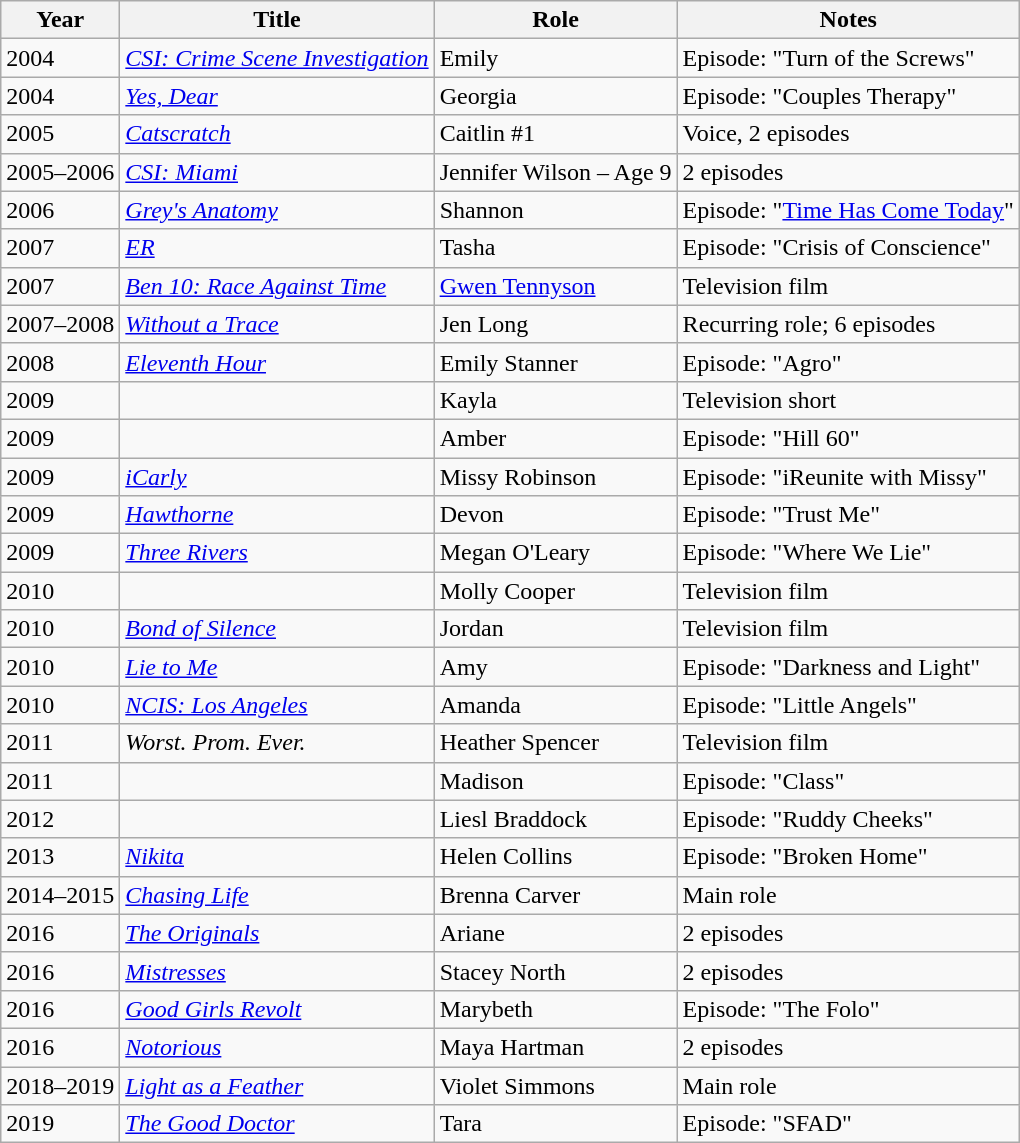<table class="wikitable sortable">
<tr>
<th>Year</th>
<th>Title</th>
<th>Role</th>
<th class="unsortable">Notes</th>
</tr>
<tr>
<td>2004</td>
<td><em><a href='#'>CSI: Crime Scene Investigation</a></em></td>
<td>Emily</td>
<td>Episode: "Turn of the Screws"</td>
</tr>
<tr>
<td>2004</td>
<td><em><a href='#'>Yes, Dear</a></em></td>
<td>Georgia</td>
<td>Episode: "Couples Therapy"</td>
</tr>
<tr>
<td>2005</td>
<td><em><a href='#'>Catscratch</a></em></td>
<td>Caitlin #1</td>
<td>Voice, 2 episodes</td>
</tr>
<tr>
<td>2005–2006</td>
<td><em><a href='#'>CSI: Miami</a></em></td>
<td>Jennifer Wilson – Age 9</td>
<td>2 episodes</td>
</tr>
<tr>
<td>2006</td>
<td><em><a href='#'>Grey's Anatomy</a></em></td>
<td>Shannon</td>
<td>Episode: "<a href='#'>Time Has Come Today</a>"</td>
</tr>
<tr>
<td>2007</td>
<td><em><a href='#'>ER</a></em></td>
<td>Tasha</td>
<td>Episode: "Crisis of Conscience"</td>
</tr>
<tr>
<td>2007</td>
<td><em><a href='#'>Ben 10: Race Against Time</a></em></td>
<td><a href='#'>Gwen Tennyson</a></td>
<td>Television film</td>
</tr>
<tr>
<td>2007–2008</td>
<td><em><a href='#'>Without a Trace</a></em></td>
<td>Jen Long</td>
<td>Recurring role; 6 episodes</td>
</tr>
<tr>
<td>2008</td>
<td><em><a href='#'>Eleventh Hour</a></em></td>
<td>Emily Stanner</td>
<td>Episode: "Agro"</td>
</tr>
<tr>
<td>2009</td>
<td><em></em></td>
<td>Kayla</td>
<td>Television short</td>
</tr>
<tr>
<td>2009</td>
<td><em></em></td>
<td>Amber</td>
<td>Episode: "Hill 60"</td>
</tr>
<tr>
<td>2009</td>
<td><em><a href='#'>iCarly</a></em></td>
<td>Missy Robinson</td>
<td>Episode: "iReunite with Missy"</td>
</tr>
<tr>
<td>2009</td>
<td><em><a href='#'>Hawthorne</a></em></td>
<td>Devon</td>
<td>Episode: "Trust Me"</td>
</tr>
<tr>
<td>2009</td>
<td><em><a href='#'>Three Rivers</a></em></td>
<td>Megan O'Leary</td>
<td>Episode: "Where We Lie"</td>
</tr>
<tr>
<td>2010</td>
<td><em></em></td>
<td>Molly Cooper</td>
<td>Television film</td>
</tr>
<tr>
<td>2010</td>
<td><em><a href='#'>Bond of Silence</a></em></td>
<td>Jordan</td>
<td>Television film</td>
</tr>
<tr>
<td>2010</td>
<td><em><a href='#'>Lie to Me</a></em></td>
<td>Amy</td>
<td>Episode: "Darkness and Light"</td>
</tr>
<tr>
<td>2010</td>
<td><em><a href='#'>NCIS: Los Angeles</a></em></td>
<td>Amanda</td>
<td>Episode: "Little Angels"</td>
</tr>
<tr>
<td>2011</td>
<td><em>Worst. Prom. Ever.</em></td>
<td>Heather Spencer</td>
<td>Television film</td>
</tr>
<tr>
<td>2011</td>
<td><em></em></td>
<td>Madison</td>
<td>Episode: "Class"</td>
</tr>
<tr>
<td>2012</td>
<td><em></em></td>
<td>Liesl Braddock</td>
<td>Episode: "Ruddy Cheeks"</td>
</tr>
<tr>
<td>2013</td>
<td><em><a href='#'>Nikita</a></em></td>
<td>Helen Collins</td>
<td>Episode: "Broken Home"</td>
</tr>
<tr>
<td>2014–2015</td>
<td><em><a href='#'>Chasing Life</a></em></td>
<td>Brenna Carver</td>
<td>Main role</td>
</tr>
<tr>
<td>2016</td>
<td><em><a href='#'>The Originals</a></em></td>
<td>Ariane</td>
<td>2 episodes</td>
</tr>
<tr>
<td>2016</td>
<td><em><a href='#'>Mistresses</a></em></td>
<td>Stacey North</td>
<td>2 episodes</td>
</tr>
<tr>
<td>2016</td>
<td><em><a href='#'>Good Girls Revolt</a></em></td>
<td>Marybeth</td>
<td>Episode: "The Folo"</td>
</tr>
<tr>
<td>2016</td>
<td><em><a href='#'>Notorious</a></em></td>
<td>Maya Hartman</td>
<td>2 episodes</td>
</tr>
<tr>
<td>2018–2019</td>
<td><em><a href='#'>Light as a Feather</a></em></td>
<td>Violet Simmons</td>
<td>Main role</td>
</tr>
<tr>
<td>2019</td>
<td><em><a href='#'>The Good Doctor</a></em></td>
<td>Tara</td>
<td>Episode: "SFAD"</td>
</tr>
</table>
